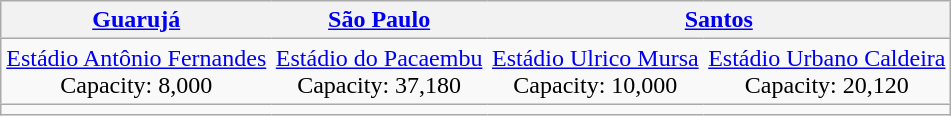<table class="wikitable" style="text-align:center;">
<tr>
<th style="border-left:none; border-right:none;"><a href='#'>Guarujá</a></th>
<th style="border-left:none; border-right:none;"><a href='#'>São Paulo</a></th>
<th style="border-left:none; border-right:none;" colspan="2"><a href='#'>Santos</a></th>
</tr>
<tr>
<td style="border-left:none; border-right:none;"><a href='#'>Estádio Antônio Fernandes</a><br>Capacity: 8,000</td>
<td style="border-left:none; border-right:none;"><a href='#'>Estádio do Pacaembu</a><br>Capacity: 37,180</td>
<td style="border-left:none; border-right:none;"><a href='#'>Estádio Ulrico Mursa</a><br>Capacity: 10,000</td>
<td style="border-left:none; border-right:none;"><a href='#'>Estádio Urbano Caldeira</a><br>Capacity: 20,120</td>
</tr>
<tr>
<td style="border:none;"></td>
<td style="border:none;"></td>
<td style="border:none;"></td>
<td style="border:none;"></td>
</tr>
<tr>
</tr>
</table>
